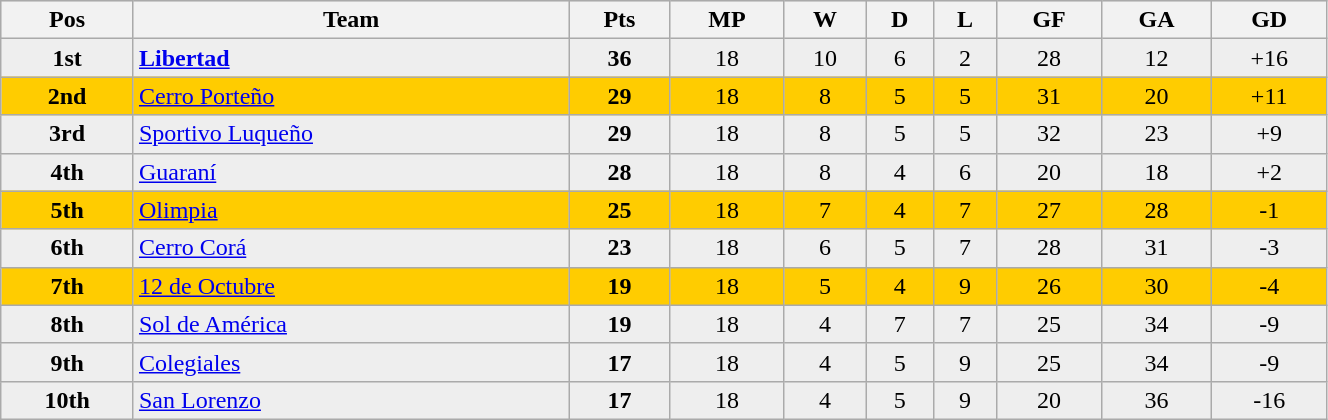<table class="wikitable sortable" width=70%>
<tr style="background:#dddddd;">
<th>Pos</th>
<th>Team</th>
<th>Pts</th>
<th>MP</th>
<th>W</th>
<th>D</th>
<th>L</th>
<th>GF</th>
<th>GA</th>
<th>GD</th>
</tr>
<tr align=center style="background:#eeeeee;">
<td><strong>1st</strong></td>
<td align="left"><strong><a href='#'>Libertad</a></strong></td>
<td><strong>36</strong></td>
<td>18</td>
<td>10</td>
<td>6</td>
<td>2</td>
<td>28</td>
<td>12</td>
<td>+16</td>
</tr>
<tr align=center style="background:#ffcc00;">
<td><strong>2nd</strong></td>
<td align="left"><a href='#'>Cerro Porteño</a></td>
<td><strong>29</strong></td>
<td>18</td>
<td>8</td>
<td>5</td>
<td>5</td>
<td>31</td>
<td>20</td>
<td>+11</td>
</tr>
<tr align=center style="background:#eeeeee;">
<td><strong>3rd</strong></td>
<td align="left"><a href='#'>Sportivo Luqueño</a></td>
<td><strong>29</strong></td>
<td>18</td>
<td>8</td>
<td>5</td>
<td>5</td>
<td>32</td>
<td>23</td>
<td>+9</td>
</tr>
<tr align=center style="background:#eeeeee;">
<td><strong>4th</strong></td>
<td align="left"><a href='#'>Guaraní</a></td>
<td><strong>28</strong></td>
<td>18</td>
<td>8</td>
<td>4</td>
<td>6</td>
<td>20</td>
<td>18</td>
<td>+2</td>
</tr>
<tr align=center style="background:#ffcc00;">
<td><strong>5th</strong></td>
<td align="left"><a href='#'>Olimpia</a></td>
<td><strong>25</strong></td>
<td>18</td>
<td>7</td>
<td>4</td>
<td>7</td>
<td>27</td>
<td>28</td>
<td>-1</td>
</tr>
<tr align=center style="background:#eeeeee;">
<td><strong>6th</strong></td>
<td align="left"><a href='#'>Cerro Corá</a></td>
<td><strong>23</strong></td>
<td>18</td>
<td>6</td>
<td>5</td>
<td>7</td>
<td>28</td>
<td>31</td>
<td>-3</td>
</tr>
<tr align=center style="background:#ffcc00;">
<td><strong>7th</strong></td>
<td align="left"><a href='#'>12 de Octubre</a></td>
<td><strong>19</strong></td>
<td>18</td>
<td>5</td>
<td>4</td>
<td>9</td>
<td>26</td>
<td>30</td>
<td>-4</td>
</tr>
<tr align=center style="background:#eeeeee;">
<td><strong>8th</strong></td>
<td align="left"><a href='#'>Sol de América</a></td>
<td><strong>19</strong></td>
<td>18</td>
<td>4</td>
<td>7</td>
<td>7</td>
<td>25</td>
<td>34</td>
<td>-9</td>
</tr>
<tr align=center style="background:#eeeeee;">
<td><strong>9th</strong></td>
<td align="left"><a href='#'>Colegiales</a></td>
<td><strong>17</strong></td>
<td>18</td>
<td>4</td>
<td>5</td>
<td>9</td>
<td>25</td>
<td>34</td>
<td>-9</td>
</tr>
<tr align=center style="background:#eeeeee;">
<td><strong>10th</strong></td>
<td align="left"><a href='#'>San Lorenzo</a></td>
<td><strong>17</strong></td>
<td>18</td>
<td>4</td>
<td>5</td>
<td>9</td>
<td>20</td>
<td>36</td>
<td>-16</td>
</tr>
</table>
